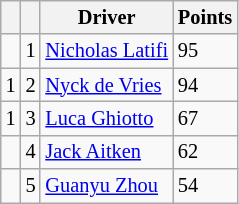<table class="wikitable" style="font-size: 85%;">
<tr>
<th></th>
<th></th>
<th>Driver</th>
<th>Points</th>
</tr>
<tr>
<td></td>
<td align="center">1</td>
<td> <a href='#'>Nicholas Latifi</a></td>
<td>95</td>
</tr>
<tr>
<td> 1</td>
<td align="center">2</td>
<td> <a href='#'>Nyck de Vries</a></td>
<td>94</td>
</tr>
<tr>
<td> 1</td>
<td align="center">3</td>
<td> <a href='#'>Luca Ghiotto</a></td>
<td>67</td>
</tr>
<tr>
<td></td>
<td align="center">4</td>
<td> <a href='#'>Jack Aitken</a></td>
<td>62</td>
</tr>
<tr>
<td></td>
<td align="center">5</td>
<td> <a href='#'>Guanyu Zhou</a></td>
<td>54</td>
</tr>
</table>
